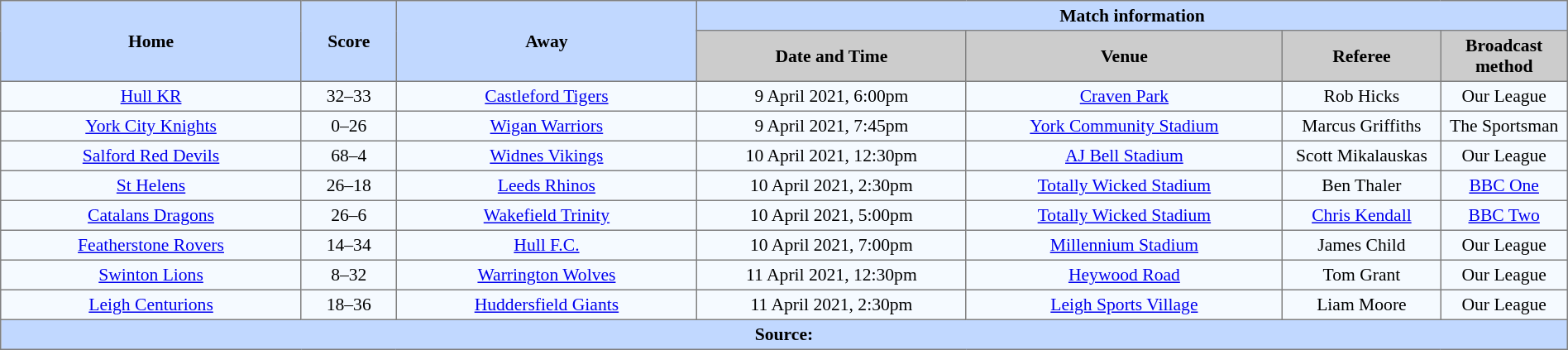<table border=1 style="border-collapse:collapse; font-size:90%; text-align:center"; cellpadding=3 cellspacing=0 width=100%>
<tr style="background:#C1D8ff;">
<th scope="col" rowspan=2 width=19%>Home</th>
<th scope="col" rowspan=2 width=6%>Score</th>
<th scope="col" rowspan=2 width=19%>Away</th>
<th colspan=4>Match information</th>
</tr>
<tr style="background:#CCCCCC;">
<th scope="col" width=17%>Date and Time</th>
<th scope="col" width=20%>Venue</th>
<th scope="col" width=10%>Referee</th>
<th scope="col" width=8%>Broadcast method</th>
</tr>
<tr style="background:#F5FAFF;">
<td> <a href='#'>Hull KR</a></td>
<td>32–33</td>
<td> <a href='#'>Castleford Tigers</a></td>
<td>9 April 2021, 6:00pm</td>
<td><a href='#'>Craven Park</a></td>
<td>Rob Hicks</td>
<td>Our League</td>
</tr>
<tr style="background:#F5FAFF;">
<td> <a href='#'>York City Knights</a></td>
<td>0–26</td>
<td> <a href='#'>Wigan Warriors</a></td>
<td>9 April 2021, 7:45pm</td>
<td><a href='#'>York Community Stadium</a></td>
<td>Marcus Griffiths</td>
<td>The Sportsman</td>
</tr>
<tr style="background:#F5FAFF;">
<td> <a href='#'>Salford Red Devils</a></td>
<td>68–4</td>
<td> <a href='#'>Widnes Vikings</a></td>
<td>10 April 2021, 12:30pm</td>
<td><a href='#'>AJ Bell Stadium</a></td>
<td>Scott Mikalauskas</td>
<td>Our League</td>
</tr>
<tr style="background:#F5FAFF;">
<td> <a href='#'>St Helens</a></td>
<td>26–18</td>
<td> <a href='#'>Leeds Rhinos</a></td>
<td>10 April 2021, 2:30pm</td>
<td><a href='#'>Totally Wicked Stadium</a></td>
<td>Ben Thaler</td>
<td><a href='#'>BBC One</a></td>
</tr>
<tr style="background:#F5FAFF;">
<td> <a href='#'>Catalans Dragons</a></td>
<td>26–6</td>
<td> <a href='#'>Wakefield Trinity</a></td>
<td>10 April 2021, 5:00pm</td>
<td><a href='#'>Totally Wicked Stadium</a></td>
<td><a href='#'>Chris Kendall</a></td>
<td><a href='#'>BBC Two</a></td>
</tr>
<tr style="background:#F5FAFF;">
<td> <a href='#'>Featherstone Rovers</a></td>
<td>14–34</td>
<td> <a href='#'>Hull F.C.</a></td>
<td>10 April 2021, 7:00pm</td>
<td><a href='#'>Millennium Stadium</a></td>
<td>James Child</td>
<td>Our League</td>
</tr>
<tr style="background:#F5FAFF;">
<td> <a href='#'>Swinton Lions</a></td>
<td>8–32</td>
<td> <a href='#'>Warrington Wolves</a></td>
<td>11 April 2021, 12:30pm</td>
<td><a href='#'>Heywood Road</a></td>
<td>Tom Grant</td>
<td>Our League</td>
</tr>
<tr style="background:#F5FAFF;">
<td> <a href='#'>Leigh Centurions</a></td>
<td>18–36</td>
<td> <a href='#'>Huddersfield Giants</a></td>
<td>11 April 2021, 2:30pm</td>
<td><a href='#'>Leigh Sports Village</a></td>
<td>Liam Moore</td>
<td>Our League</td>
</tr>
<tr style="background:#C1D8ff;">
<th colspan=7>Source:</th>
</tr>
</table>
